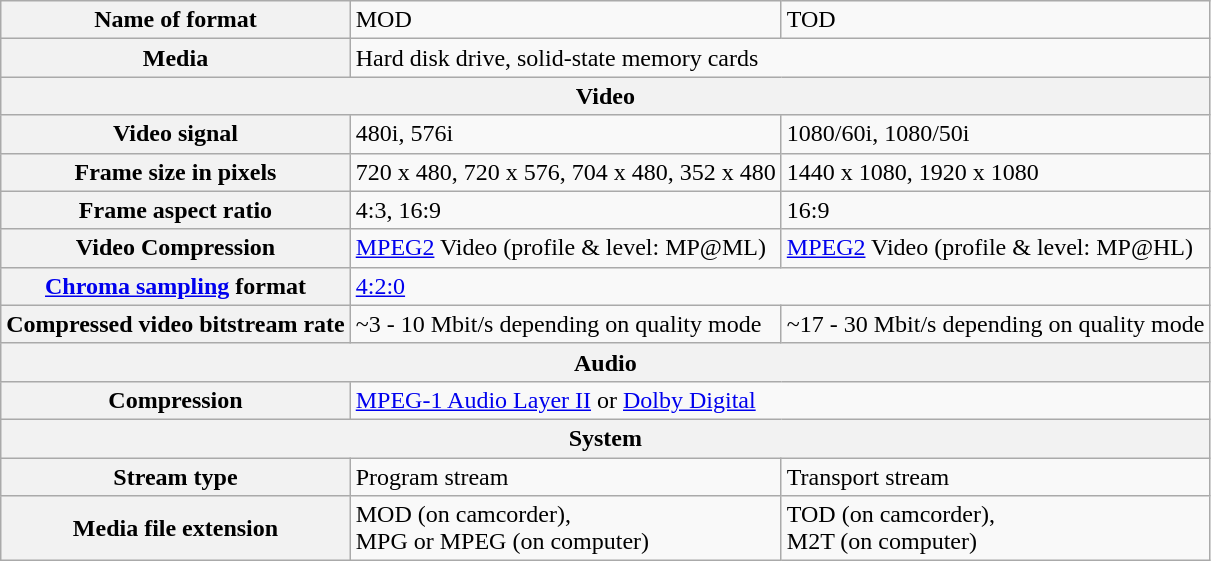<table class="wikitable">
<tr>
<th>Name of format</th>
<td>MOD</td>
<td>TOD</td>
</tr>
<tr>
<th>Media</th>
<td colspan="2">Hard disk drive, solid-state memory cards</td>
</tr>
<tr>
<th colspan="3">Video</th>
</tr>
<tr>
<th>Video signal</th>
<td>480i, 576i</td>
<td>1080/60i, 1080/50i</td>
</tr>
<tr>
<th>Frame size in pixels</th>
<td>720 x 480, 720 x 576, 704 x 480, 352 x 480</td>
<td>1440 x 1080, 1920 x 1080</td>
</tr>
<tr>
<th>Frame aspect ratio</th>
<td>4:3, 16:9</td>
<td>16:9</td>
</tr>
<tr>
<th>Video Compression</th>
<td><a href='#'>MPEG2</a> Video (profile & level: MP@ML)</td>
<td><a href='#'>MPEG2</a> Video (profile & level: MP@HL)</td>
</tr>
<tr>
<th><a href='#'>Chroma sampling</a> format</th>
<td colspan="2"><a href='#'>4:2:0</a></td>
</tr>
<tr>
<th>Compressed video bitstream rate</th>
<td>~3 - 10 Mbit/s depending on quality mode</td>
<td>~17 - 30 Mbit/s depending on quality mode</td>
</tr>
<tr>
<th colspan="3">Audio</th>
</tr>
<tr>
<th>Compression</th>
<td colspan="2"><a href='#'>MPEG-1 Audio Layer II</a> or <a href='#'>Dolby Digital</a></td>
</tr>
<tr>
<th colspan="3">System</th>
</tr>
<tr>
<th>Stream type</th>
<td>Program stream</td>
<td>Transport stream</td>
</tr>
<tr>
<th>Media file extension</th>
<td>MOD (on camcorder),<br>MPG or MPEG (on computer)</td>
<td>TOD (on camcorder),<br>M2T (on computer)</td>
</tr>
</table>
